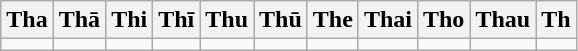<table class=wikitable>
<tr>
<th>Tha</th>
<th>Thā</th>
<th>Thi</th>
<th>Thī</th>
<th>Thu</th>
<th>Thū</th>
<th>The</th>
<th>Thai</th>
<th>Tho</th>
<th>Thau</th>
<th>Th</th>
</tr>
<tr>
<td></td>
<td></td>
<td></td>
<td></td>
<td></td>
<td></td>
<td></td>
<td></td>
<td></td>
<td></td>
<td></td>
</tr>
</table>
